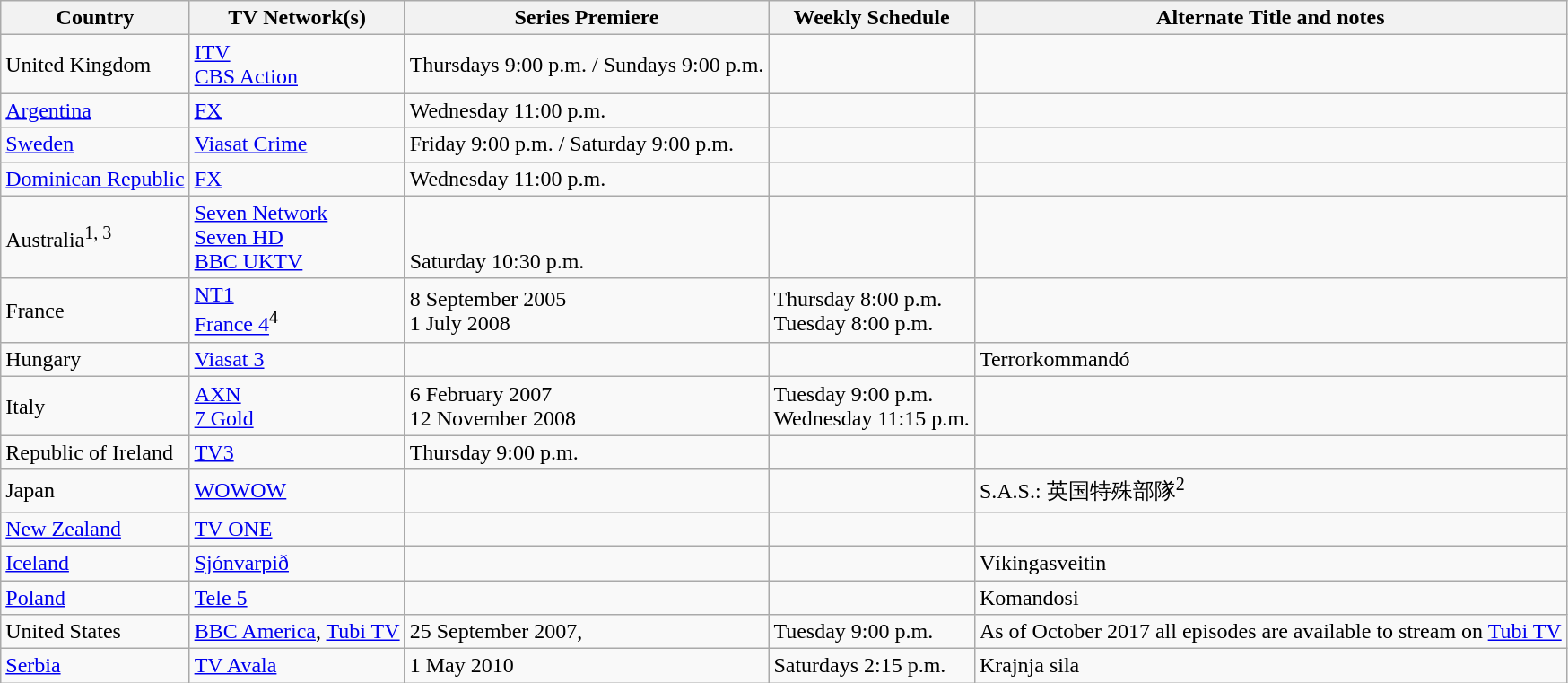<table class="wikitable">
<tr>
<th>Country</th>
<th>TV Network(s)</th>
<th>Series Premiere</th>
<th>Weekly Schedule</th>
<th>Alternate Title and notes</th>
</tr>
<tr>
<td> United Kingdom</td>
<td><a href='#'>ITV</a><br><a href='#'>CBS Action</a></td>
<td>Thursdays 9:00 p.m. / Sundays 9:00 p.m.</td>
<td></td>
<td></td>
</tr>
<tr>
<td> <a href='#'>Argentina</a></td>
<td><a href='#'>FX</a></td>
<td>Wednesday 11:00 p.m.</td>
<td></td>
<td></td>
</tr>
<tr>
<td> <a href='#'>Sweden</a></td>
<td><a href='#'>Viasat Crime</a></td>
<td>Friday 9:00 p.m. / Saturday 9:00 p.m.</td>
<td></td>
<td></td>
</tr>
<tr>
<td> <a href='#'>Dominican Republic</a></td>
<td><a href='#'>FX</a></td>
<td>Wednesday 11:00 p.m.</td>
<td></td>
<td></td>
</tr>
<tr>
<td> Australia<sup>1, 3</sup></td>
<td><a href='#'>Seven Network</a><br><a href='#'>Seven HD</a><br><a href='#'>BBC UKTV</a></td>
<td><br><br>Saturday 10:30 p.m.</td>
<td></td>
<td></td>
</tr>
<tr>
<td> France</td>
<td><a href='#'>NT1</a><br><a href='#'>France 4</a><sup>4</sup></td>
<td>8 September 2005<br>1 July 2008</td>
<td>Thursday 8:00 p.m.<br> Tuesday 8:00 p.m.</td>
<td></td>
</tr>
<tr>
<td> Hungary</td>
<td><a href='#'>Viasat 3</a></td>
<td></td>
<td></td>
<td>Terrorkommandó</td>
</tr>
<tr>
<td> Italy</td>
<td><a href='#'>AXN</a><br><a href='#'>7 Gold</a></td>
<td>6 February 2007<br>12 November 2008</td>
<td>Tuesday 9:00 p.m.<br>Wednesday 11:15 p.m.</td>
<td></td>
</tr>
<tr>
<td> Republic of Ireland</td>
<td><a href='#'>TV3</a></td>
<td>Thursday 9:00 p.m.</td>
<td></td>
<td></td>
</tr>
<tr>
<td> Japan</td>
<td><a href='#'>WOWOW</a></td>
<td></td>
<td></td>
<td>S.A.S.: 英国特殊部隊<sup>2</sup></td>
</tr>
<tr>
<td> <a href='#'>New Zealand</a></td>
<td><a href='#'>TV ONE</a></td>
<td></td>
<td></td>
<td></td>
</tr>
<tr>
<td> <a href='#'>Iceland</a></td>
<td><a href='#'>Sjónvarpið</a></td>
<td></td>
<td></td>
<td>Víkingasveitin</td>
</tr>
<tr>
<td> <a href='#'>Poland</a></td>
<td><a href='#'>Tele 5</a></td>
<td></td>
<td></td>
<td>Komandosi</td>
</tr>
<tr>
<td> United States</td>
<td><a href='#'>BBC America</a>, <a href='#'>Tubi TV</a></td>
<td>25 September 2007,</td>
<td>Tuesday 9:00 p.m.</td>
<td>As of October 2017 all episodes are available to stream on <a href='#'>Tubi TV</a></td>
</tr>
<tr>
<td> <a href='#'>Serbia</a></td>
<td><a href='#'>TV Avala</a></td>
<td>1 May 2010</td>
<td>Saturdays 2:15 p.m.</td>
<td>Krajnja sila</td>
</tr>
</table>
